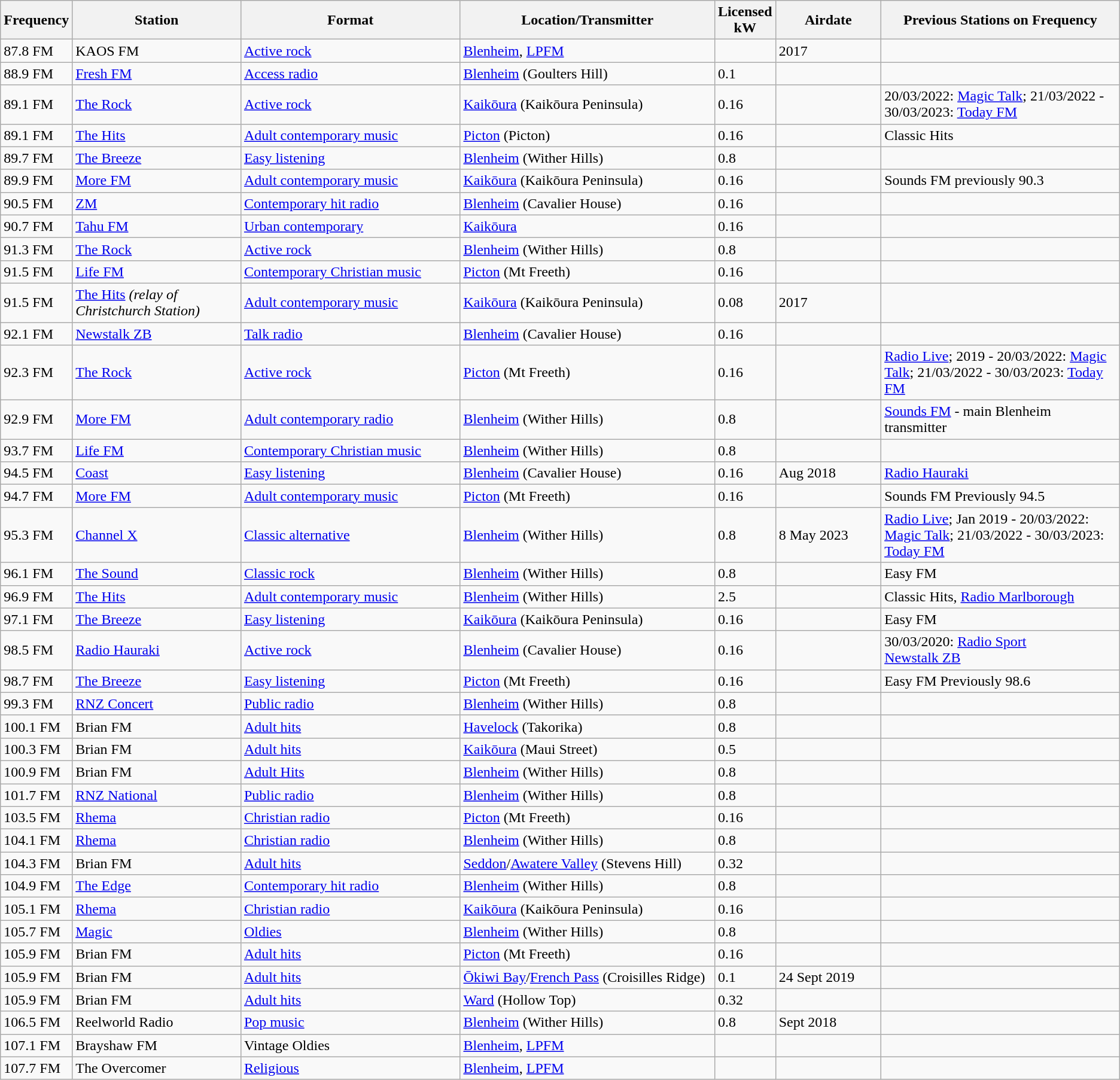<table class="wikitable sortable defaultleft col5right">
<tr>
<th scope="col" style="width: 3%">Frequency<br></th>
<th scope="col" style="width: 16%">Station</th>
<th scope="col" style="width: 21%">Format</th>
<th scope="col" style="width: 24%">Location/Transmitter</th>
<th scope="col" style="width: 3%">Licensed kW</th>
<th scope="col" style="width: 10%">Airdate<br></th>
<th scope="col" style="width: 23%">Previous Stations on Frequency</th>
</tr>
<tr>
<td>87.8 FM</td>
<td>KAOS FM</td>
<td><a href='#'>Active rock</a></td>
<td><a href='#'>Blenheim</a>, <a href='#'>LPFM</a></td>
<td></td>
<td>2017</td>
<td></td>
</tr>
<tr>
<td>88.9 FM</td>
<td><a href='#'>Fresh FM</a></td>
<td><a href='#'>Access radio</a></td>
<td><a href='#'>Blenheim</a> (Goulters Hill)</td>
<td>0.1</td>
<td></td>
<td></td>
</tr>
<tr>
<td>89.1 FM</td>
<td><a href='#'>The Rock</a></td>
<td><a href='#'>Active rock</a></td>
<td><a href='#'>Kaikōura</a> (Kaikōura Peninsula)</td>
<td>0.16</td>
<td></td>
<td>20/03/2022: <a href='#'>Magic Talk</a>; 21/03/2022 - 30/03/2023: <a href='#'>Today FM</a></td>
</tr>
<tr>
<td>89.1 FM</td>
<td><a href='#'>The Hits</a></td>
<td><a href='#'>Adult contemporary music</a></td>
<td><a href='#'>Picton</a> (Picton)</td>
<td>0.16</td>
<td></td>
<td>Classic Hits</td>
</tr>
<tr>
<td>89.7 FM</td>
<td><a href='#'>The Breeze</a></td>
<td><a href='#'>Easy listening</a></td>
<td><a href='#'>Blenheim</a> (Wither Hills)</td>
<td>0.8</td>
<td></td>
<td></td>
</tr>
<tr>
<td>89.9 FM</td>
<td><a href='#'>More FM</a></td>
<td><a href='#'>Adult contemporary music</a></td>
<td><a href='#'>Kaikōura</a> (Kaikōura Peninsula)</td>
<td>0.16</td>
<td></td>
<td>Sounds FM previously 90.3</td>
</tr>
<tr>
<td>90.5 FM</td>
<td><a href='#'>ZM</a></td>
<td><a href='#'>Contemporary hit radio</a></td>
<td><a href='#'>Blenheim</a> (Cavalier House)</td>
<td>0.16</td>
<td></td>
<td></td>
</tr>
<tr>
<td>90.7 FM</td>
<td><a href='#'>Tahu FM</a></td>
<td><a href='#'>Urban contemporary</a></td>
<td><a href='#'>Kaikōura</a></td>
<td>0.16</td>
<td></td>
<td></td>
</tr>
<tr>
<td>91.3 FM</td>
<td><a href='#'>The Rock</a></td>
<td><a href='#'>Active rock</a></td>
<td><a href='#'>Blenheim</a> (Wither Hills)</td>
<td>0.8</td>
<td></td>
<td></td>
</tr>
<tr>
<td>91.5 FM</td>
<td><a href='#'>Life FM</a></td>
<td><a href='#'>Contemporary Christian music</a></td>
<td><a href='#'>Picton</a> (Mt Freeth)</td>
<td>0.16</td>
<td></td>
<td></td>
</tr>
<tr>
<td>91.5 FM</td>
<td><a href='#'>The Hits</a> <em>(relay of Christchurch Station)</em></td>
<td><a href='#'>Adult contemporary music</a></td>
<td><a href='#'>Kaikōura</a> (Kaikōura Peninsula)</td>
<td>0.08</td>
<td>2017</td>
<td></td>
</tr>
<tr>
<td>92.1 FM</td>
<td><a href='#'>Newstalk ZB</a></td>
<td><a href='#'>Talk radio</a></td>
<td><a href='#'>Blenheim</a> (Cavalier House)</td>
<td>0.16</td>
<td></td>
<td></td>
</tr>
<tr>
<td>92.3 FM</td>
<td><a href='#'>The Rock</a></td>
<td><a href='#'>Active rock</a></td>
<td><a href='#'>Picton</a> (Mt Freeth)</td>
<td>0.16</td>
<td></td>
<td><a href='#'>Radio Live</a>; 2019 - 20/03/2022: <a href='#'>Magic Talk</a>; 21/03/2022 - 30/03/2023: <a href='#'>Today FM</a></td>
</tr>
<tr>
<td>92.9 FM</td>
<td><a href='#'>More FM</a></td>
<td><a href='#'>Adult contemporary radio</a></td>
<td><a href='#'>Blenheim</a> (Wither Hills)</td>
<td>0.8</td>
<td></td>
<td><a href='#'>Sounds FM</a> - main Blenheim transmitter</td>
</tr>
<tr>
<td>93.7 FM</td>
<td><a href='#'>Life FM</a></td>
<td><a href='#'>Contemporary Christian music</a></td>
<td><a href='#'>Blenheim</a> (Wither Hills)</td>
<td>0.8</td>
<td></td>
<td></td>
</tr>
<tr>
<td>94.5 FM</td>
<td><a href='#'>Coast</a></td>
<td><a href='#'>Easy listening</a></td>
<td><a href='#'>Blenheim</a> (Cavalier House)</td>
<td>0.16</td>
<td>Aug 2018</td>
<td><a href='#'>Radio Hauraki</a></td>
</tr>
<tr>
<td>94.7 FM</td>
<td><a href='#'>More FM</a></td>
<td><a href='#'>Adult contemporary music</a></td>
<td><a href='#'>Picton</a> (Mt Freeth)</td>
<td>0.16</td>
<td></td>
<td>Sounds FM Previously 94.5</td>
</tr>
<tr>
<td>95.3 FM</td>
<td><a href='#'>Channel X</a></td>
<td><a href='#'>Classic alternative</a></td>
<td><a href='#'>Blenheim</a> (Wither Hills)</td>
<td>0.8</td>
<td>8 May 2023</td>
<td><a href='#'>Radio Live</a>; Jan 2019 - 20/03/2022: <a href='#'>Magic Talk</a>; 21/03/2022 - 30/03/2023: <a href='#'>Today FM</a></td>
</tr>
<tr>
<td>96.1 FM</td>
<td><a href='#'>The Sound</a></td>
<td><a href='#'>Classic rock</a></td>
<td><a href='#'>Blenheim</a> (Wither Hills)</td>
<td>0.8</td>
<td></td>
<td>Easy FM</td>
</tr>
<tr>
<td>96.9 FM</td>
<td><a href='#'>The Hits</a></td>
<td><a href='#'>Adult contemporary music</a></td>
<td><a href='#'>Blenheim</a> (Wither Hills)</td>
<td>2.5</td>
<td></td>
<td>Classic Hits, <a href='#'>Radio Marlborough</a></td>
</tr>
<tr>
<td>97.1 FM</td>
<td><a href='#'>The Breeze</a></td>
<td><a href='#'>Easy listening</a></td>
<td><a href='#'>Kaikōura</a> (Kaikōura Peninsula)</td>
<td>0.16</td>
<td></td>
<td>Easy FM</td>
</tr>
<tr>
<td>98.5 FM</td>
<td><a href='#'>Radio Hauraki</a></td>
<td><a href='#'>Active rock</a></td>
<td><a href='#'>Blenheim</a> (Cavalier House)</td>
<td>0.16</td>
<td></td>
<td>30/03/2020: <a href='#'>Radio Sport</a> <br> <a href='#'>Newstalk ZB</a></td>
</tr>
<tr>
<td>98.7 FM</td>
<td><a href='#'>The Breeze</a></td>
<td><a href='#'>Easy listening</a></td>
<td><a href='#'>Picton</a> (Mt Freeth)</td>
<td>0.16</td>
<td></td>
<td>Easy FM Previously 98.6</td>
</tr>
<tr>
<td>99.3 FM</td>
<td><a href='#'>RNZ Concert</a></td>
<td><a href='#'>Public radio</a></td>
<td><a href='#'>Blenheim</a> (Wither Hills)</td>
<td>0.8</td>
<td></td>
<td></td>
</tr>
<tr>
<td>100.1 FM</td>
<td>Brian FM</td>
<td><a href='#'>Adult hits</a></td>
<td><a href='#'>Havelock</a> (Takorika)</td>
<td>0.8</td>
<td></td>
<td></td>
</tr>
<tr>
<td>100.3 FM</td>
<td>Brian FM</td>
<td><a href='#'>Adult hits</a></td>
<td><a href='#'>Kaikōura</a> (Maui Street)</td>
<td>0.5</td>
<td></td>
<td></td>
</tr>
<tr>
<td>100.9 FM</td>
<td>Brian FM</td>
<td><a href='#'>Adult Hits</a></td>
<td><a href='#'>Blenheim</a> (Wither Hills)</td>
<td>0.8</td>
<td></td>
<td></td>
</tr>
<tr>
<td>101.7 FM</td>
<td><a href='#'>RNZ National</a></td>
<td><a href='#'>Public radio</a></td>
<td><a href='#'>Blenheim</a> (Wither Hills)</td>
<td>0.8</td>
<td></td>
<td></td>
</tr>
<tr>
<td>103.5 FM</td>
<td><a href='#'>Rhema</a></td>
<td><a href='#'>Christian radio</a></td>
<td><a href='#'>Picton</a> (Mt Freeth)</td>
<td>0.16</td>
<td></td>
<td></td>
</tr>
<tr>
<td>104.1 FM</td>
<td><a href='#'>Rhema</a></td>
<td><a href='#'>Christian radio</a></td>
<td><a href='#'>Blenheim</a> (Wither Hills)</td>
<td>0.8</td>
<td></td>
<td></td>
</tr>
<tr>
<td>104.3 FM</td>
<td>Brian FM</td>
<td><a href='#'>Adult hits</a></td>
<td><a href='#'>Seddon</a>/<a href='#'>Awatere Valley</a> (Stevens Hill)</td>
<td>0.32</td>
<td></td>
<td></td>
</tr>
<tr>
<td>104.9 FM</td>
<td><a href='#'>The Edge</a></td>
<td><a href='#'>Contemporary hit radio</a></td>
<td><a href='#'>Blenheim</a> (Wither Hills)</td>
<td>0.8</td>
<td></td>
<td></td>
</tr>
<tr>
<td>105.1 FM</td>
<td><a href='#'>Rhema</a></td>
<td><a href='#'>Christian radio</a></td>
<td><a href='#'>Kaikōura</a> (Kaikōura Peninsula)</td>
<td>0.16</td>
<td></td>
<td></td>
</tr>
<tr>
<td>105.7 FM</td>
<td><a href='#'>Magic</a></td>
<td><a href='#'>Oldies</a></td>
<td><a href='#'>Blenheim</a> (Wither Hills)</td>
<td>0.8</td>
<td></td>
<td></td>
</tr>
<tr>
<td>105.9 FM</td>
<td>Brian FM</td>
<td><a href='#'>Adult hits</a></td>
<td><a href='#'>Picton</a> (Mt Freeth)</td>
<td>0.16</td>
<td></td>
<td></td>
</tr>
<tr>
<td>105.9 FM</td>
<td>Brian FM</td>
<td><a href='#'>Adult hits</a></td>
<td><a href='#'>Ōkiwi Bay</a>/<a href='#'>French Pass</a> (Croisilles Ridge)</td>
<td>0.1</td>
<td>24 Sept 2019</td>
<td></td>
</tr>
<tr>
<td>105.9 FM</td>
<td>Brian FM</td>
<td><a href='#'>Adult hits</a></td>
<td><a href='#'>Ward</a> (Hollow Top)</td>
<td>0.32</td>
<td></td>
<td></td>
</tr>
<tr>
<td>106.5 FM</td>
<td>Reelworld Radio</td>
<td><a href='#'>Pop music</a></td>
<td><a href='#'>Blenheim</a> (Wither Hills)</td>
<td>0.8</td>
<td>Sept 2018</td>
<td></td>
</tr>
<tr>
<td>107.1 FM</td>
<td>Brayshaw FM</td>
<td>Vintage Oldies</td>
<td><a href='#'>Blenheim</a>, <a href='#'>LPFM</a></td>
<td></td>
<td></td>
<td></td>
</tr>
<tr>
<td>107.7 FM</td>
<td>The Overcomer</td>
<td><a href='#'>Religious</a></td>
<td><a href='#'>Blenheim</a>, <a href='#'>LPFM</a></td>
<td></td>
<td></td>
<td></td>
</tr>
</table>
